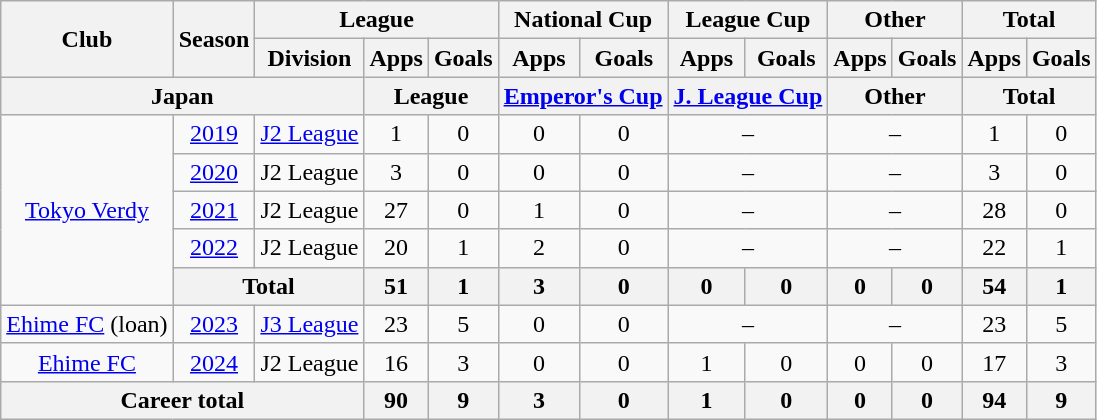<table class="wikitable" style="text-align:center">
<tr>
<th rowspan=2>Club</th>
<th rowspan=2>Season</th>
<th colspan=3>League</th>
<th colspan=2>National Cup</th>
<th colspan=2>League Cup</th>
<th colspan=2>Other</th>
<th colspan=2>Total</th>
</tr>
<tr>
<th>Division</th>
<th>Apps</th>
<th>Goals</th>
<th>Apps</th>
<th>Goals</th>
<th>Apps</th>
<th>Goals</th>
<th>Apps</th>
<th>Goals</th>
<th>Apps</th>
<th>Goals</th>
</tr>
<tr>
<th colspan=3>Japan</th>
<th colspan=2>League</th>
<th colspan=2><a href='#'>Emperor's Cup</a></th>
<th colspan=2><a href='#'>J. League Cup</a></th>
<th colspan=2>Other</th>
<th colspan=2>Total</th>
</tr>
<tr>
<td rowspan="5"><a href='#'>Tokyo Verdy</a></td>
<td><a href='#'>2019</a></td>
<td><a href='#'>J2 League</a></td>
<td>1</td>
<td>0</td>
<td>0</td>
<td>0</td>
<td colspan="2">–</td>
<td colspan="2">–</td>
<td>1</td>
<td>0</td>
</tr>
<tr>
<td><a href='#'>2020</a></td>
<td>J2 League</td>
<td>3</td>
<td>0</td>
<td>0</td>
<td>0</td>
<td colspan="2">–</td>
<td colspan="2">–</td>
<td>3</td>
<td>0</td>
</tr>
<tr>
<td><a href='#'>2021</a></td>
<td>J2 League</td>
<td>27</td>
<td>0</td>
<td>1</td>
<td>0</td>
<td colspan="2">–</td>
<td colspan="2">–</td>
<td>28</td>
<td>0</td>
</tr>
<tr>
<td><a href='#'>2022</a></td>
<td>J2 League</td>
<td>20</td>
<td>1</td>
<td>2</td>
<td>0</td>
<td colspan="2">–</td>
<td colspan="2">–</td>
<td>22</td>
<td>1</td>
</tr>
<tr>
<th colspan="2">Total</th>
<th>51</th>
<th>1</th>
<th>3</th>
<th>0</th>
<th>0</th>
<th>0</th>
<th>0</th>
<th>0</th>
<th>54</th>
<th>1</th>
</tr>
<tr>
<td><a href='#'>Ehime FC</a> (loan)</td>
<td><a href='#'>2023</a></td>
<td><a href='#'>J3 League</a></td>
<td>23</td>
<td>5</td>
<td>0</td>
<td>0</td>
<td colspan="2">–</td>
<td colspan="2">–</td>
<td>23</td>
<td>5</td>
</tr>
<tr>
<td><a href='#'>Ehime FC</a></td>
<td><a href='#'>2024</a></td>
<td>J2 League</td>
<td>16</td>
<td>3</td>
<td>0</td>
<td>0</td>
<td>1</td>
<td>0</td>
<td>0</td>
<td>0</td>
<td>17</td>
<td>3</td>
</tr>
<tr>
<th colspan=3>Career total</th>
<th>90</th>
<th>9</th>
<th>3</th>
<th>0</th>
<th>1</th>
<th>0</th>
<th>0</th>
<th>0</th>
<th>94</th>
<th>9</th>
</tr>
</table>
